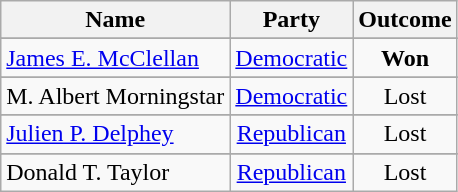<table class=wikitable style="text-align:center">
<tr>
<th>Name</th>
<th>Party</th>
<th>Outcome</th>
</tr>
<tr>
</tr>
<tr>
<td align=left><a href='#'>James E. McClellan</a></td>
<td><a href='#'>Democratic</a></td>
<td><strong>Won</strong></td>
</tr>
<tr>
</tr>
<tr>
<td align=left>M. Albert Morningstar</td>
<td><a href='#'>Democratic</a></td>
<td>Lost</td>
</tr>
<tr>
</tr>
<tr>
<td align=left><a href='#'>Julien P. Delphey</a></td>
<td><a href='#'>Republican</a></td>
<td>Lost</td>
</tr>
<tr>
</tr>
<tr>
<td align=left>Donald T. Taylor</td>
<td><a href='#'>Republican</a></td>
<td>Lost</td>
</tr>
</table>
